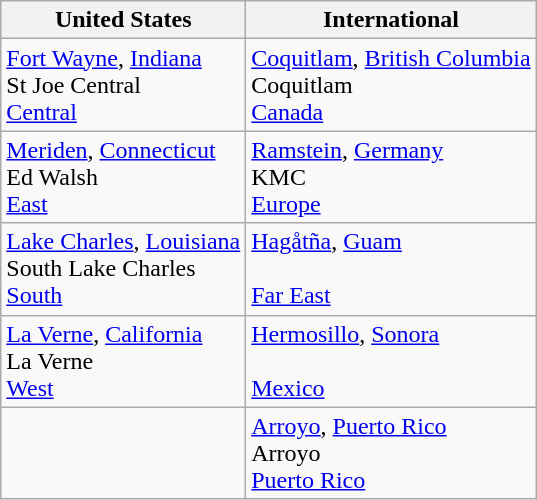<table class="wikitable">
<tr>
<th>United States</th>
<th>International</th>
</tr>
<tr>
<td> <a href='#'>Fort Wayne</a>, <a href='#'>Indiana</a><br> St Joe Central <br><a href='#'>Central</a></td>
<td> <a href='#'>Coquitlam</a>, <a href='#'>British Columbia</a><br> Coquitlam <br><a href='#'>Canada</a></td>
</tr>
<tr>
<td> <a href='#'>Meriden</a>, <a href='#'>Connecticut</a><br> Ed Walsh <br><a href='#'>East</a></td>
<td> <a href='#'>Ramstein</a>, <a href='#'>Germany</a><br> KMC <br><a href='#'>Europe</a></td>
</tr>
<tr>
<td> <a href='#'>Lake Charles</a>, <a href='#'>Louisiana</a><br> South Lake Charles <br><a href='#'>South</a></td>
<td> <a href='#'>Hagåtña</a>, <a href='#'>Guam</a><br> <br><a href='#'>Far East</a></td>
</tr>
<tr>
<td> <a href='#'>La Verne</a>, <a href='#'>California</a><br> La Verne <br><a href='#'>West</a></td>
<td> <a href='#'>Hermosillo</a>, <a href='#'>Sonora</a><br> <br><a href='#'>Mexico</a></td>
</tr>
<tr>
<td></td>
<td> <a href='#'>Arroyo</a>, <a href='#'>Puerto Rico</a><br> Arroyo <br><a href='#'>Puerto Rico</a></td>
</tr>
</table>
